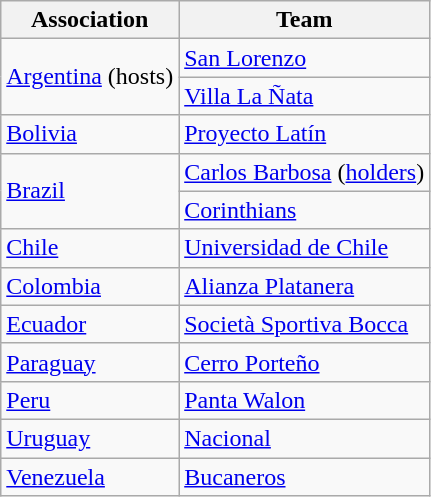<table class="wikitable sortable">
<tr>
<th>Association</th>
<th>Team</th>
</tr>
<tr>
<td rowspan=2> <a href='#'>Argentina</a> (hosts)</td>
<td><a href='#'>San Lorenzo</a></td>
</tr>
<tr>
<td><a href='#'>Villa La Ñata</a></td>
</tr>
<tr>
<td> <a href='#'>Bolivia</a></td>
<td><a href='#'>Proyecto Latín</a></td>
</tr>
<tr>
<td rowspan=2> <a href='#'>Brazil</a></td>
<td><a href='#'>Carlos Barbosa</a> (<a href='#'>holders</a>)</td>
</tr>
<tr>
<td><a href='#'>Corinthians</a></td>
</tr>
<tr>
<td> <a href='#'>Chile</a></td>
<td><a href='#'>Universidad de Chile</a></td>
</tr>
<tr>
<td> <a href='#'>Colombia</a></td>
<td><a href='#'>Alianza Platanera</a></td>
</tr>
<tr>
<td> <a href='#'>Ecuador</a></td>
<td><a href='#'>Società Sportiva Bocca</a></td>
</tr>
<tr>
<td> <a href='#'>Paraguay</a></td>
<td><a href='#'>Cerro Porteño</a></td>
</tr>
<tr>
<td> <a href='#'>Peru</a></td>
<td><a href='#'>Panta Walon</a></td>
</tr>
<tr>
<td> <a href='#'>Uruguay</a></td>
<td><a href='#'>Nacional</a></td>
</tr>
<tr>
<td> <a href='#'>Venezuela</a></td>
<td><a href='#'>Bucaneros</a></td>
</tr>
</table>
